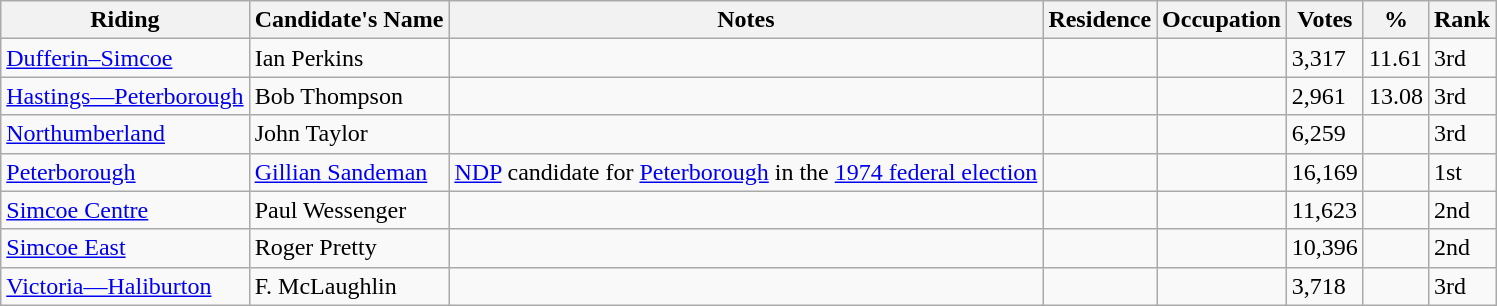<table class="wikitable sortable">
<tr>
<th>Riding<br></th>
<th>Candidate's Name</th>
<th>Notes</th>
<th>Residence</th>
<th>Occupation</th>
<th>Votes</th>
<th>%</th>
<th>Rank</th>
</tr>
<tr>
<td><a href='#'>Dufferin–Simcoe</a></td>
<td>Ian Perkins</td>
<td></td>
<td></td>
<td></td>
<td>3,317</td>
<td>11.61</td>
<td>3rd</td>
</tr>
<tr>
<td><a href='#'>Hastings—Peterborough</a></td>
<td>Bob Thompson</td>
<td></td>
<td></td>
<td></td>
<td>2,961</td>
<td>13.08</td>
<td>3rd</td>
</tr>
<tr>
<td><a href='#'>Northumberland</a></td>
<td>John Taylor</td>
<td></td>
<td></td>
<td></td>
<td>6,259</td>
<td></td>
<td>3rd</td>
</tr>
<tr>
<td><a href='#'>Peterborough</a></td>
<td><a href='#'>Gillian Sandeman</a></td>
<td><a href='#'>NDP</a> candidate for <a href='#'>Peterborough</a> in the <a href='#'>1974 federal election</a></td>
<td></td>
<td></td>
<td>16,169</td>
<td></td>
<td>1st</td>
</tr>
<tr>
<td><a href='#'>Simcoe Centre</a></td>
<td>Paul Wessenger</td>
<td></td>
<td></td>
<td></td>
<td>11,623</td>
<td></td>
<td>2nd</td>
</tr>
<tr>
<td><a href='#'>Simcoe East</a></td>
<td>Roger Pretty</td>
<td></td>
<td></td>
<td></td>
<td>10,396</td>
<td></td>
<td>2nd</td>
</tr>
<tr>
<td><a href='#'>Victoria—Haliburton</a></td>
<td>F. McLaughlin</td>
<td></td>
<td></td>
<td></td>
<td>3,718</td>
<td></td>
<td>3rd</td>
</tr>
</table>
